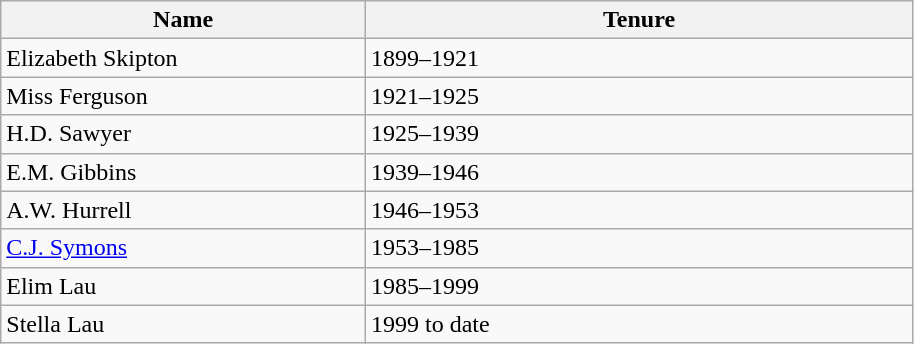<table class="wikitable">
<tr>
<th style="width:20%;">Name</th>
<th style="width:30%;">Tenure</th>
</tr>
<tr>
<td>Elizabeth Skipton</td>
<td>1899–1921</td>
</tr>
<tr>
<td>Miss Ferguson</td>
<td>1921–1925</td>
</tr>
<tr>
<td>H.D. Sawyer</td>
<td>1925–1939</td>
</tr>
<tr>
<td>E.M. Gibbins</td>
<td>1939–1946</td>
</tr>
<tr>
<td>A.W. Hurrell</td>
<td>1946–1953</td>
</tr>
<tr>
<td><a href='#'>C.J. Symons</a></td>
<td>1953–1985</td>
</tr>
<tr>
<td>Elim Lau</td>
<td>1985–1999</td>
</tr>
<tr>
<td>Stella Lau</td>
<td>1999 to date</td>
</tr>
</table>
